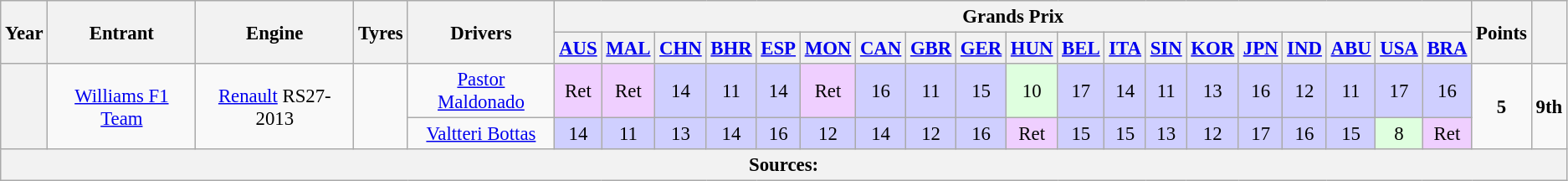<table class="wikitable" style="text-align:center; font-size:95%">
<tr>
<th rowspan="2">Year</th>
<th rowspan="2">Entrant</th>
<th rowspan="2">Engine</th>
<th rowspan="2">Tyres</th>
<th rowspan="2">Drivers</th>
<th colspan="19">Grands Prix</th>
<th rowspan="2">Points</th>
<th rowspan="2"></th>
</tr>
<tr>
<th><a href='#'>AUS</a></th>
<th><a href='#'>MAL</a></th>
<th><a href='#'>CHN</a></th>
<th><a href='#'>BHR</a></th>
<th><a href='#'>ESP</a></th>
<th><a href='#'>MON</a></th>
<th><a href='#'>CAN</a></th>
<th><a href='#'>GBR</a></th>
<th><a href='#'>GER</a></th>
<th><a href='#'>HUN</a></th>
<th><a href='#'>BEL</a></th>
<th><a href='#'>ITA</a></th>
<th><a href='#'>SIN</a></th>
<th><a href='#'>KOR</a></th>
<th><a href='#'>JPN</a></th>
<th><a href='#'>IND</a></th>
<th><a href='#'>ABU</a></th>
<th><a href='#'>USA</a></th>
<th><a href='#'>BRA</a></th>
</tr>
<tr>
<th rowspan=2></th>
<td rowspan=2><a href='#'>Williams F1 Team</a></td>
<td rowspan=2><a href='#'>Renault</a> RS27-2013</td>
<td rowspan=2></td>
<td align="center"><a href='#'>Pastor Maldonado</a></td>
<td style="background:#efcfff;">Ret</td>
<td style="background:#efcfff;">Ret</td>
<td style="background:#cfcfff;">14</td>
<td style="background:#cfcfff;">11</td>
<td style="background:#cfcfff;">14</td>
<td style="background:#efcfff;">Ret</td>
<td style="background:#cfcfff;">16</td>
<td style="background:#cfcfff;">11</td>
<td style="background:#cfcfff;">15</td>
<td style="background:#dfffdf;">10</td>
<td style="background:#cfcfff;">17</td>
<td style="background:#cfcfff;">14</td>
<td style="background:#cfcfff;">11</td>
<td style="background:#cfcfff;">13</td>
<td style="background:#cfcfff;">16</td>
<td style="background:#cfcfff;">12</td>
<td style="background:#cfcfff;">11</td>
<td style="background:#cfcfff;">17</td>
<td style="background:#cfcfff;">16</td>
<td rowspan="2"><strong>5</strong></td>
<td rowspan="2"><strong>9th</strong></td>
</tr>
<tr>
<td align="center"><a href='#'>Valtteri Bottas</a></td>
<td style="background:#CFCFFF;">14</td>
<td style="background:#cfcfff;">11</td>
<td style="background:#cfcfff;">13</td>
<td style="background:#cfcfff;">14</td>
<td style="background:#cfcfff;">16</td>
<td style="background:#cfcfff;">12</td>
<td style="background:#cfcfff;">14</td>
<td style="background:#cfcfff;">12</td>
<td style="background:#cfcfff;">16</td>
<td style="background:#efcfff;">Ret</td>
<td style="background:#cfcfff;">15</td>
<td style="background:#cfcfff;">15</td>
<td style="background:#cfcfff;">13</td>
<td style="background:#cfcfff;">12</td>
<td style="background:#cfcfff;">17</td>
<td style="background:#cfcfff;">16</td>
<td style="background:#cfcfff;">15</td>
<td style="background:#dfffdf;">8</td>
<td style="background:#efcfff;">Ret</td>
</tr>
<tr>
<th colspan="27">Sources:</th>
</tr>
</table>
